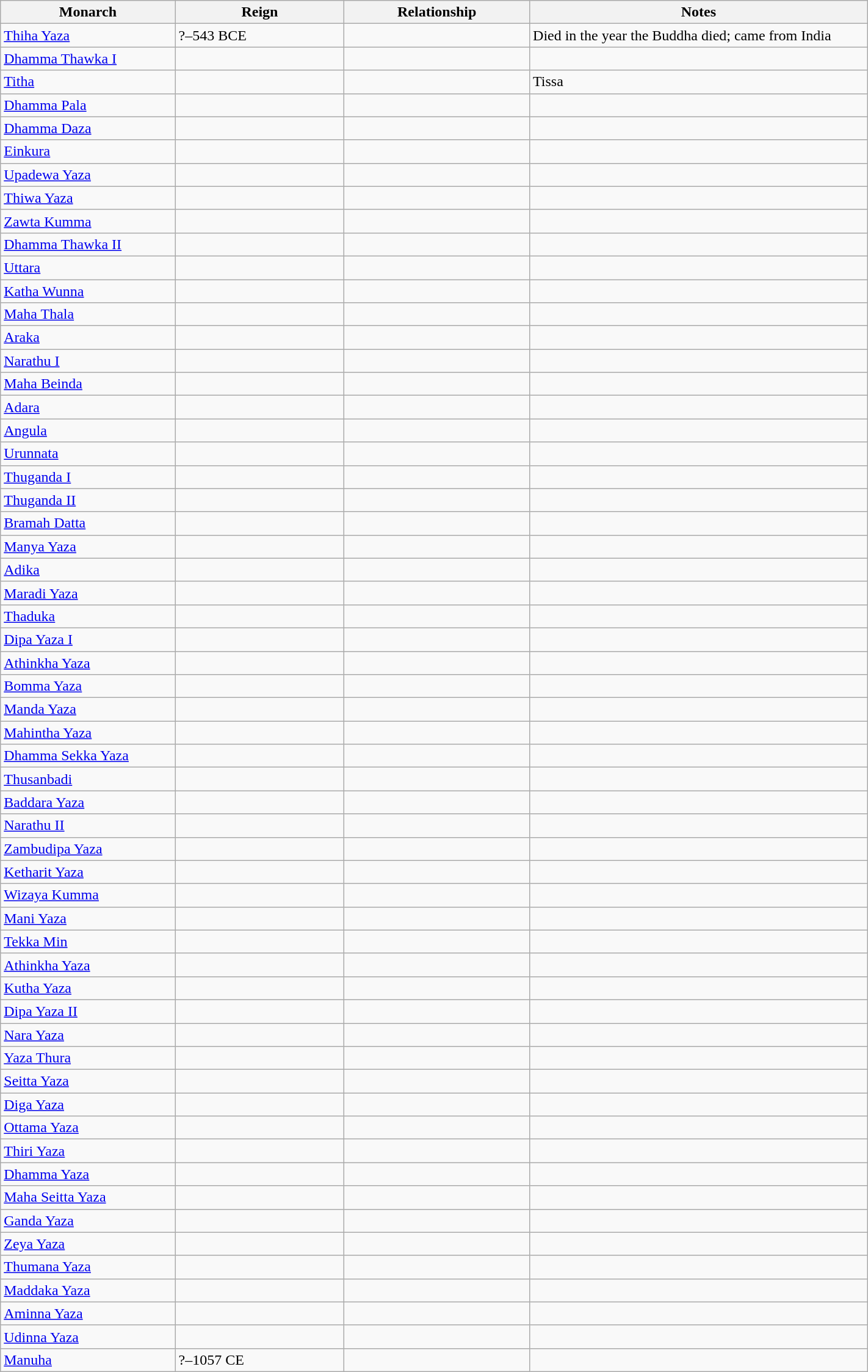<table width=75% class="wikitable">
<tr>
<th width=8%>Monarch</th>
<th width=8%>Reign</th>
<th width=8%>Relationship</th>
<th width=16%>Notes</th>
</tr>
<tr>
<td><a href='#'>Thiha Yaza</a></td>
<td>?–543 BCE</td>
<td></td>
<td>Died in the year the Buddha died; came from India</td>
</tr>
<tr>
<td><a href='#'>Dhamma Thawka I</a></td>
<td></td>
<td></td>
<td></td>
</tr>
<tr>
<td><a href='#'>Titha</a></td>
<td></td>
<td></td>
<td>Tissa</td>
</tr>
<tr>
<td><a href='#'>Dhamma Pala</a></td>
<td></td>
<td></td>
<td></td>
</tr>
<tr>
<td><a href='#'>Dhamma Daza</a></td>
<td></td>
<td></td>
<td></td>
</tr>
<tr>
<td><a href='#'>Einkura</a></td>
<td></td>
<td></td>
<td></td>
</tr>
<tr>
<td><a href='#'>Upadewa Yaza</a></td>
<td></td>
<td></td>
<td></td>
</tr>
<tr>
<td><a href='#'>Thiwa Yaza</a></td>
<td></td>
<td></td>
<td></td>
</tr>
<tr>
<td><a href='#'>Zawta Kumma</a></td>
<td></td>
<td></td>
<td></td>
</tr>
<tr>
<td><a href='#'>Dhamma Thawka II</a></td>
<td></td>
<td></td>
<td></td>
</tr>
<tr>
<td><a href='#'>Uttara</a></td>
<td></td>
<td></td>
<td></td>
</tr>
<tr>
<td><a href='#'>Katha Wunna</a></td>
<td></td>
<td></td>
<td></td>
</tr>
<tr>
<td><a href='#'>Maha Thala</a></td>
<td></td>
<td></td>
<td></td>
</tr>
<tr>
<td><a href='#'>Araka</a></td>
<td></td>
<td></td>
<td></td>
</tr>
<tr>
<td><a href='#'>Narathu I</a></td>
<td></td>
<td></td>
<td></td>
</tr>
<tr>
<td><a href='#'>Maha Beinda</a></td>
<td></td>
<td></td>
<td></td>
</tr>
<tr>
<td><a href='#'>Adara</a></td>
<td></td>
<td></td>
<td></td>
</tr>
<tr>
<td><a href='#'>Angula</a></td>
<td></td>
<td></td>
<td></td>
</tr>
<tr>
<td><a href='#'>Urunnata</a></td>
<td></td>
<td></td>
<td></td>
</tr>
<tr>
<td><a href='#'>Thuganda I</a></td>
<td></td>
<td></td>
<td></td>
</tr>
<tr>
<td><a href='#'>Thuganda II</a></td>
<td></td>
<td></td>
<td></td>
</tr>
<tr>
<td><a href='#'>Bramah Datta</a></td>
<td></td>
<td></td>
<td></td>
</tr>
<tr>
<td><a href='#'>Manya Yaza</a></td>
<td></td>
<td></td>
<td></td>
</tr>
<tr>
<td><a href='#'>Adika</a></td>
<td></td>
<td></td>
<td></td>
</tr>
<tr>
<td><a href='#'>Maradi Yaza</a></td>
<td></td>
<td></td>
<td></td>
</tr>
<tr>
<td><a href='#'>Thaduka</a></td>
<td></td>
<td></td>
<td></td>
</tr>
<tr>
<td><a href='#'>Dipa Yaza I</a></td>
<td></td>
<td></td>
<td></td>
</tr>
<tr>
<td><a href='#'>Athinkha Yaza</a></td>
<td></td>
<td></td>
<td></td>
</tr>
<tr>
<td><a href='#'>Bomma Yaza</a></td>
<td></td>
<td></td>
<td></td>
</tr>
<tr>
<td><a href='#'>Manda Yaza</a></td>
<td></td>
<td></td>
<td></td>
</tr>
<tr>
<td><a href='#'>Mahintha Yaza</a></td>
<td></td>
<td></td>
<td></td>
</tr>
<tr>
<td><a href='#'>Dhamma Sekka Yaza</a></td>
<td></td>
<td></td>
<td></td>
</tr>
<tr>
<td><a href='#'>Thusanbadi</a></td>
<td></td>
<td></td>
<td></td>
</tr>
<tr>
<td><a href='#'>Baddara Yaza</a></td>
<td></td>
<td></td>
<td></td>
</tr>
<tr>
<td><a href='#'>Narathu II</a></td>
<td></td>
<td></td>
<td></td>
</tr>
<tr>
<td><a href='#'>Zambudipa Yaza</a></td>
<td></td>
<td></td>
<td></td>
</tr>
<tr>
<td><a href='#'>Ketharit Yaza</a></td>
<td></td>
<td></td>
<td></td>
</tr>
<tr>
<td><a href='#'>Wizaya Kumma</a></td>
<td></td>
<td></td>
<td></td>
</tr>
<tr>
<td><a href='#'>Mani Yaza</a></td>
<td></td>
<td></td>
<td></td>
</tr>
<tr>
<td><a href='#'>Tekka Min</a></td>
<td></td>
<td></td>
<td></td>
</tr>
<tr>
<td><a href='#'>Athinkha Yaza</a></td>
<td></td>
<td></td>
<td></td>
</tr>
<tr>
<td><a href='#'>Kutha Yaza</a></td>
<td></td>
<td></td>
<td></td>
</tr>
<tr>
<td><a href='#'>Dipa Yaza II</a></td>
<td></td>
<td></td>
<td></td>
</tr>
<tr>
<td><a href='#'>Nara Yaza</a></td>
<td></td>
<td></td>
<td></td>
</tr>
<tr>
<td><a href='#'>Yaza Thura</a></td>
<td></td>
<td></td>
<td></td>
</tr>
<tr>
<td><a href='#'>Seitta Yaza</a></td>
<td></td>
<td></td>
<td></td>
</tr>
<tr>
<td><a href='#'>Diga Yaza</a></td>
<td></td>
<td></td>
<td></td>
</tr>
<tr>
<td><a href='#'>Ottama Yaza</a></td>
<td></td>
<td></td>
<td></td>
</tr>
<tr>
<td><a href='#'>Thiri Yaza</a></td>
<td></td>
<td></td>
<td></td>
</tr>
<tr>
<td><a href='#'>Dhamma Yaza</a></td>
<td></td>
<td></td>
<td></td>
</tr>
<tr>
<td><a href='#'>Maha Seitta Yaza</a></td>
<td></td>
<td></td>
<td></td>
</tr>
<tr>
<td><a href='#'>Ganda Yaza</a></td>
<td></td>
<td></td>
<td></td>
</tr>
<tr>
<td><a href='#'>Zeya Yaza</a></td>
<td></td>
<td></td>
<td></td>
</tr>
<tr>
<td><a href='#'>Thumana Yaza</a></td>
<td></td>
<td></td>
<td></td>
</tr>
<tr>
<td><a href='#'>Maddaka Yaza</a></td>
<td></td>
<td></td>
<td></td>
</tr>
<tr>
<td><a href='#'>Aminna Yaza</a></td>
<td></td>
<td></td>
<td></td>
</tr>
<tr>
<td><a href='#'>Udinna Yaza</a></td>
<td></td>
<td></td>
<td></td>
</tr>
<tr>
<td><a href='#'>Manuha</a></td>
<td>?–1057 CE</td>
<td></td>
<td></td>
</tr>
</table>
